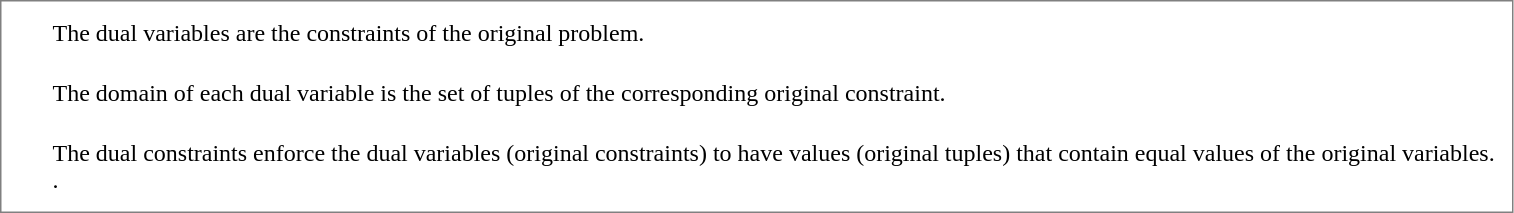<table cellpadding=10 style="border: thin solid gray;">
<tr>
<td><br></td>
<td>The dual variables are the constraints of the original problem.</td>
</tr>
<tr>
<td><br></td>
<td>The domain of each dual variable is the set of tuples of the corresponding original constraint.</td>
</tr>
<tr>
<td></td>
<td>The dual constraints enforce the dual variables (original constraints) to  have values (original tuples) that contain equal values of the original variables.<br>.</td>
</tr>
</table>
